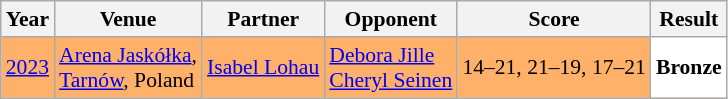<table class="sortable wikitable" style="font-size: 90%;">
<tr>
<th>Year</th>
<th>Venue</th>
<th>Partner</th>
<th>Opponent</th>
<th>Score</th>
<th>Result</th>
</tr>
<tr style="background:#FFB069">
<td align="center"><a href='#'>2023</a></td>
<td align="left"><a href='#'>Arena Jaskółka</a>,<br><a href='#'>Tarnów</a>, Poland</td>
<td align="left"> <a href='#'>Isabel Lohau</a></td>
<td align="left"> <a href='#'>Debora Jille</a><br> <a href='#'>Cheryl Seinen</a></td>
<td align="left">14–21, 21–19, 17–21</td>
<td style="text-align:left; background:white"> <strong>Bronze</strong></td>
</tr>
</table>
